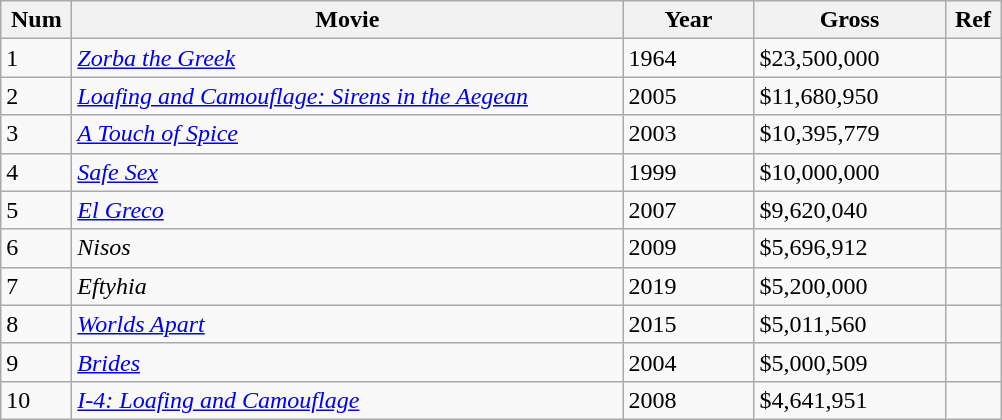<table class="wikitable" style="margin-right: 0;">
<tr text-align:center;">
<th style="width:40px;">Num</th>
<th style="width:360px;">Movie</th>
<th style="width:80px;">Year</th>
<th style="width:120px;">Gross</th>
<th style="width:30px;">Ref</th>
</tr>
<tr>
<td>1</td>
<td><em><a href='#'>Zorba the Greek</a></em></td>
<td>1964</td>
<td>$23,500,000</td>
<td></td>
</tr>
<tr>
<td>2</td>
<td><em><a href='#'>Loafing and Camouflage: Sirens in the Aegean</a></em></td>
<td>2005</td>
<td>$11,680,950</td>
<td></td>
</tr>
<tr>
<td>3</td>
<td><em><a href='#'>A Touch of Spice</a></em></td>
<td>2003</td>
<td>$10,395,779</td>
<td></td>
</tr>
<tr>
<td>4</td>
<td><em><a href='#'>Safe Sex</a></em></td>
<td>1999</td>
<td>$10,000,000</td>
<td></td>
</tr>
<tr>
<td>5</td>
<td><em><a href='#'>El Greco</a></em></td>
<td>2007</td>
<td>$9,620,040</td>
<td></td>
</tr>
<tr>
<td>6</td>
<td><em>Nisos</em></td>
<td>2009</td>
<td>$5,696,912</td>
<td></td>
</tr>
<tr>
<td>7</td>
<td><em>Eftyhia</em></td>
<td>2019</td>
<td>$5,200,000</td>
<td></td>
</tr>
<tr>
<td>8</td>
<td><em><a href='#'>Worlds Apart</a></em></td>
<td>2015</td>
<td>$5,011,560</td>
<td></td>
</tr>
<tr>
<td>9</td>
<td><em><a href='#'>Brides</a></em></td>
<td>2004</td>
<td>$5,000,509</td>
<td></td>
</tr>
<tr>
<td>10</td>
<td><em><a href='#'>I-4: Loafing and Camouflage</a></em></td>
<td>2008</td>
<td>$4,641,951</td>
<td></td>
</tr>
</table>
